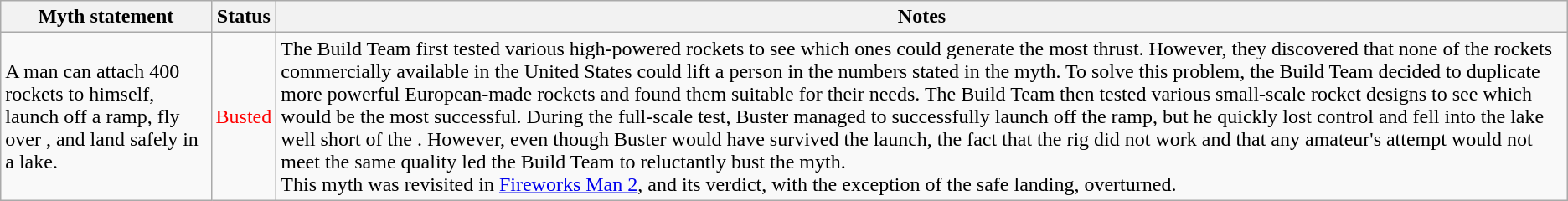<table class="wikitable plainrowheaders">
<tr>
<th>Myth statement</th>
<th>Status</th>
<th>Notes</th>
</tr>
<tr>
<td>A man can attach 400 rockets to himself, launch off a ramp, fly over , and land safely in a lake.</td>
<td style="color:red">Busted</td>
<td>The Build Team first tested various high-powered rockets to see which ones could generate the most thrust. However, they discovered that none of the rockets commercially available in the United States could lift a person in the numbers stated in the myth. To solve this problem, the Build Team decided to duplicate more powerful European-made rockets and found them suitable for their needs. The Build Team then tested various small-scale rocket designs to see which would be the most successful. During the full-scale test, Buster managed to successfully launch off the ramp, but he quickly lost control and fell into the lake well short of the . However, even though Buster would have survived the launch, the fact that the rig did not work and that any amateur's attempt would not meet the same quality led the Build Team to reluctantly bust the myth.<br>This myth was revisited in <a href='#'>Fireworks Man 2</a>, and its verdict, with the exception of the safe landing, overturned.</td>
</tr>
</table>
